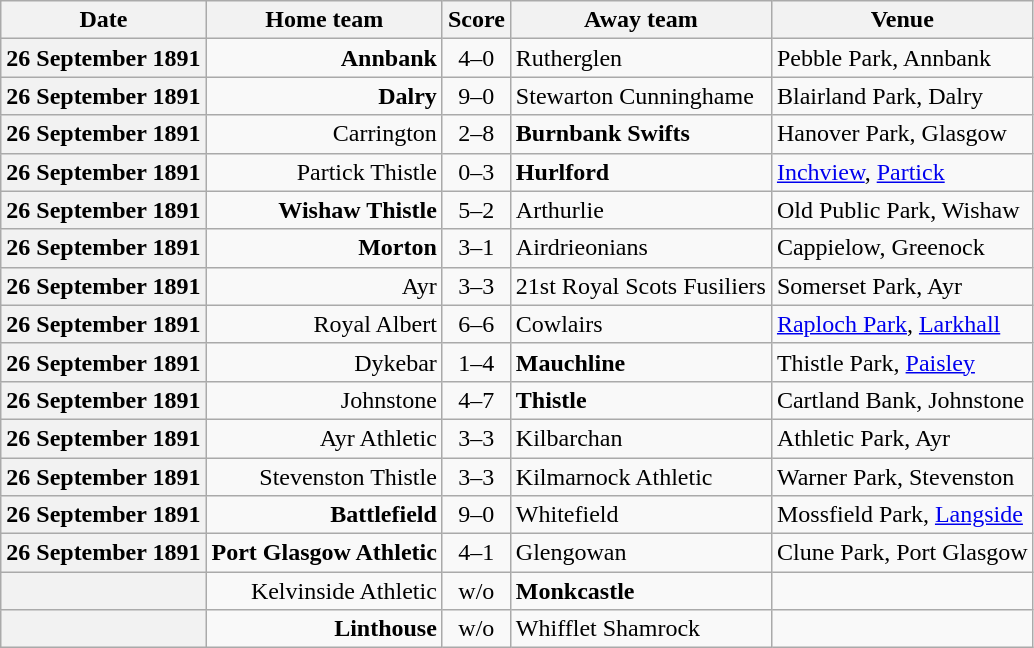<table class="wikitable football-result-list" style="max-width: 80em; text-align: center">
<tr>
<th scope="col">Date</th>
<th scope="col">Home team</th>
<th scope="col">Score</th>
<th scope="col">Away team</th>
<th scope="col">Venue</th>
</tr>
<tr>
<th scope="row">26 September 1891</th>
<td align=right><strong>Annbank</strong></td>
<td>4–0</td>
<td align=left>Rutherglen</td>
<td align=left>Pebble Park, Annbank</td>
</tr>
<tr>
<th scope="row">26 September 1891</th>
<td align=right><strong>Dalry</strong></td>
<td>9–0</td>
<td align=left>Stewarton Cunninghame</td>
<td align=left>Blairland Park, Dalry</td>
</tr>
<tr>
<th scope="row">26 September 1891</th>
<td align=right>Carrington</td>
<td>2–8</td>
<td align=left><strong>Burnbank Swifts</strong></td>
<td align=left>Hanover Park, Glasgow</td>
</tr>
<tr>
<th scope="row">26 September 1891</th>
<td align=right>Partick Thistle</td>
<td>0–3</td>
<td align=left><strong>Hurlford</strong></td>
<td align=left><a href='#'>Inchview</a>, <a href='#'>Partick</a></td>
</tr>
<tr>
<th scope="row">26 September 1891</th>
<td align=right><strong>Wishaw Thistle</strong></td>
<td>5–2</td>
<td align=left>Arthurlie</td>
<td align=left>Old Public Park, Wishaw</td>
</tr>
<tr>
<th scope="row">26 September 1891</th>
<td align=right><strong>Morton</strong></td>
<td>3–1</td>
<td align=left>Airdrieonians</td>
<td align=left>Cappielow, Greenock</td>
</tr>
<tr>
<th scope="row">26 September 1891</th>
<td align=right>Ayr</td>
<td>3–3</td>
<td align=left>21st Royal Scots Fusiliers</td>
<td align=left>Somerset Park, Ayr</td>
</tr>
<tr>
<th scope="row">26 September 1891</th>
<td align=right>Royal Albert</td>
<td>6–6</td>
<td align=left>Cowlairs</td>
<td align=left><a href='#'>Raploch Park</a>, <a href='#'>Larkhall</a></td>
</tr>
<tr>
<th scope="row">26 September 1891</th>
<td align=right>Dykebar</td>
<td>1–4</td>
<td align=left><strong>Mauchline</strong></td>
<td align=left>Thistle Park, <a href='#'>Paisley</a></td>
</tr>
<tr>
<th scope="row">26 September 1891</th>
<td align=right>Johnstone</td>
<td>4–7</td>
<td align=left><strong>Thistle</strong></td>
<td align=left>Cartland Bank, Johnstone</td>
</tr>
<tr>
<th scope="row">26 September 1891</th>
<td align=right>Ayr Athletic</td>
<td>3–3</td>
<td align=left>Kilbarchan</td>
<td align=left>Athletic Park, Ayr</td>
</tr>
<tr>
<th scope="row">26 September 1891</th>
<td align=right>Stevenston Thistle</td>
<td>3–3</td>
<td align=left>Kilmarnock Athletic</td>
<td align=left>Warner Park, Stevenston</td>
</tr>
<tr>
<th scope="row">26 September 1891</th>
<td align=right><strong>Battlefield</strong></td>
<td>9–0</td>
<td align=left>Whitefield</td>
<td align=left>Mossfield Park, <a href='#'>Langside</a></td>
</tr>
<tr>
<th scope="row">26 September 1891</th>
<td align=right><strong>Port Glasgow Athletic</strong></td>
<td>4–1</td>
<td align=left>Glengowan</td>
<td align=left>Clune Park, Port Glasgow</td>
</tr>
<tr>
<th scope="row"></th>
<td align=right>Kelvinside Athletic</td>
<td>w/o</td>
<td align=left><strong>Monkcastle</strong></td>
<td></td>
</tr>
<tr>
<th scope="row"></th>
<td align=right><strong>Linthouse</strong></td>
<td>w/o</td>
<td align=left>Whifflet Shamrock</td>
<td></td>
</tr>
</table>
